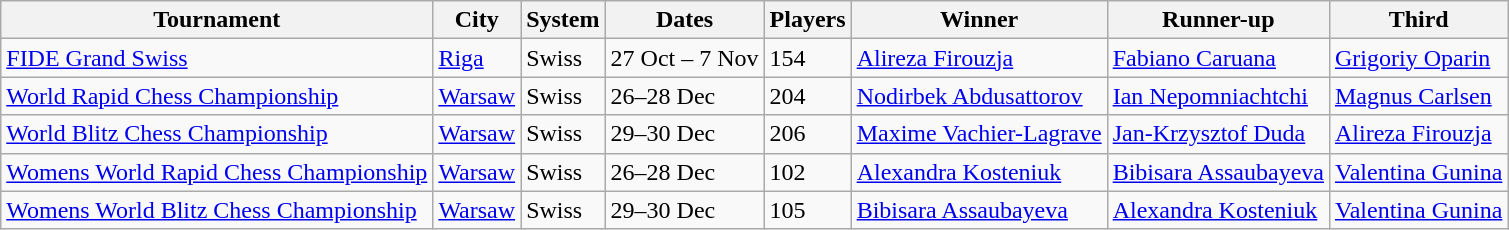<table class="wikitable">
<tr>
<th>Tournament</th>
<th>City</th>
<th>System</th>
<th>Dates</th>
<th>Players</th>
<th>Winner</th>
<th>Runner-up</th>
<th>Third</th>
</tr>
<tr>
<td><a href='#'>FIDE Grand Swiss</a></td>
<td> <a href='#'>Riga</a></td>
<td>Swiss</td>
<td>27 Oct – 7 Nov</td>
<td>154</td>
<td> <a href='#'>Alireza Firouzja</a></td>
<td> <a href='#'>Fabiano Caruana</a></td>
<td> <a href='#'>Grigoriy Oparin</a></td>
</tr>
<tr>
<td><a href='#'>World Rapid Chess Championship</a></td>
<td> <a href='#'>Warsaw</a></td>
<td>Swiss</td>
<td>26–28 Dec</td>
<td>204</td>
<td> <a href='#'>Nodirbek Abdusattorov </a></td>
<td> <a href='#'>Ian Nepomniachtchi</a></td>
<td> <a href='#'>Magnus Carlsen</a></td>
</tr>
<tr>
<td><a href='#'>World Blitz Chess Championship</a></td>
<td> <a href='#'>Warsaw</a></td>
<td>Swiss</td>
<td>29–30 Dec</td>
<td>206</td>
<td> <a href='#'>Maxime Vachier-Lagrave</a></td>
<td> <a href='#'>Jan-Krzysztof Duda</a></td>
<td> <a href='#'>Alireza Firouzja</a></td>
</tr>
<tr>
<td><a href='#'>Womens World Rapid Chess Championship</a></td>
<td> <a href='#'>Warsaw</a></td>
<td>Swiss</td>
<td>26–28 Dec</td>
<td>102</td>
<td> <a href='#'>Alexandra Kosteniuk</a></td>
<td> <a href='#'>Bibisara Assaubayeva</a></td>
<td> <a href='#'>Valentina Gunina</a></td>
</tr>
<tr>
<td><a href='#'>Womens World Blitz Chess Championship</a></td>
<td> <a href='#'>Warsaw</a></td>
<td>Swiss</td>
<td>29–30 Dec</td>
<td>105</td>
<td> <a href='#'>Bibisara Assaubayeva</a></td>
<td> <a href='#'>Alexandra Kosteniuk</a></td>
<td> <a href='#'>Valentina Gunina</a></td>
</tr>
</table>
